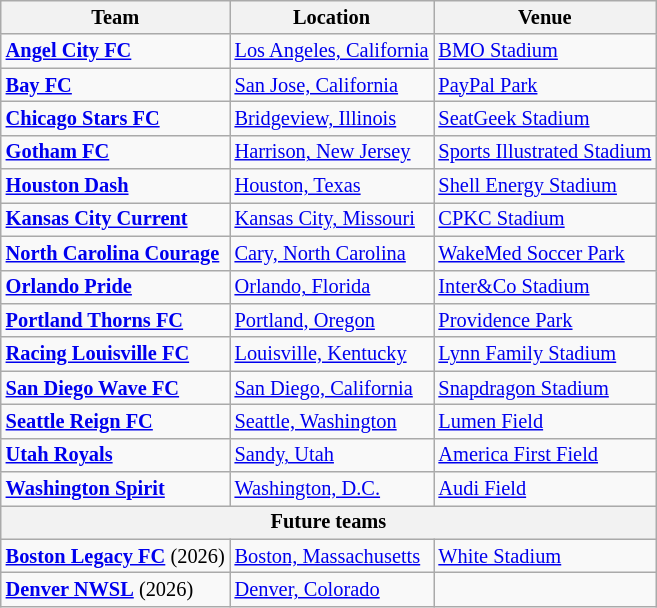<table class="wikitable" style="font-size:85%">
<tr>
<th>Team</th>
<th>Location</th>
<th>Venue</th>
</tr>
<tr>
<td><strong><a href='#'>Angel City FC</a></strong></td>
<td><a href='#'>Los Angeles, California</a></td>
<td><a href='#'>BMO Stadium</a></td>
</tr>
<tr>
<td><strong><a href='#'>Bay FC</a></strong></td>
<td><a href='#'>San Jose, California</a></td>
<td><a href='#'>PayPal Park</a></td>
</tr>
<tr>
<td><strong><a href='#'>Chicago Stars FC</a></strong></td>
<td><a href='#'>Bridgeview, Illinois</a></td>
<td><a href='#'>SeatGeek Stadium</a></td>
</tr>
<tr>
<td><strong><a href='#'>Gotham FC</a></strong></td>
<td><a href='#'>Harrison, New Jersey</a></td>
<td><a href='#'>Sports Illustrated Stadium</a></td>
</tr>
<tr>
<td><strong><a href='#'>Houston Dash</a></strong></td>
<td><a href='#'>Houston, Texas</a></td>
<td><a href='#'>Shell Energy Stadium</a></td>
</tr>
<tr>
<td><strong><a href='#'>Kansas City Current</a></strong></td>
<td><a href='#'>Kansas City, Missouri</a></td>
<td><a href='#'>CPKC Stadium</a></td>
</tr>
<tr>
<td><strong><a href='#'>North Carolina Courage</a></strong></td>
<td><a href='#'>Cary, North Carolina</a></td>
<td><a href='#'>WakeMed Soccer Park</a></td>
</tr>
<tr>
<td><strong><a href='#'>Orlando Pride</a></strong></td>
<td><a href='#'>Orlando, Florida</a></td>
<td><a href='#'>Inter&Co Stadium</a></td>
</tr>
<tr>
<td><strong><a href='#'>Portland Thorns FC</a></strong></td>
<td><a href='#'>Portland, Oregon</a></td>
<td><a href='#'>Providence Park</a></td>
</tr>
<tr>
<td><strong><a href='#'>Racing Louisville FC</a></strong></td>
<td><a href='#'>Louisville, Kentucky</a></td>
<td><a href='#'>Lynn Family Stadium</a></td>
</tr>
<tr>
<td><strong><a href='#'>San Diego Wave FC</a></strong></td>
<td><a href='#'>San Diego, California</a></td>
<td><a href='#'>Snapdragon Stadium</a></td>
</tr>
<tr>
<td><strong><a href='#'>Seattle Reign FC</a></strong></td>
<td><a href='#'>Seattle, Washington</a></td>
<td><a href='#'>Lumen Field</a></td>
</tr>
<tr>
<td><strong><a href='#'>Utah Royals</a></strong></td>
<td><a href='#'>Sandy, Utah</a></td>
<td><a href='#'>America First Field</a></td>
</tr>
<tr>
<td><strong><a href='#'>Washington Spirit</a></strong></td>
<td><a href='#'>Washington, D.C.</a></td>
<td><a href='#'>Audi Field</a></td>
</tr>
<tr>
<th colspan="3">Future teams</th>
</tr>
<tr>
<td><strong><a href='#'>Boston Legacy FC</a></strong> (2026)</td>
<td><a href='#'>Boston, Massachusetts</a></td>
<td><a href='#'>White Stadium</a></td>
</tr>
<tr>
<td><strong><a href='#'>Denver NWSL</a></strong> (2026)</td>
<td><a href='#'>Denver, Colorado</a></td>
<td></td>
</tr>
</table>
